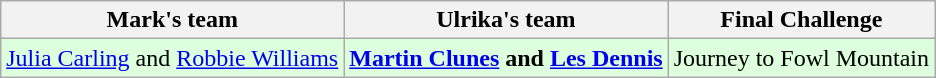<table class="wikitable">
<tr>
<th>Mark's team</th>
<th>Ulrika's team</th>
<th>Final Challenge</th>
</tr>
<tr bgcolor="ddffdd">
<td><a href='#'>Julia Carling</a> and <a href='#'>Robbie Williams</a></td>
<td><strong><a href='#'>Martin Clunes</a> and <a href='#'>Les Dennis</a></strong></td>
<td>Journey to Fowl Mountain</td>
</tr>
</table>
